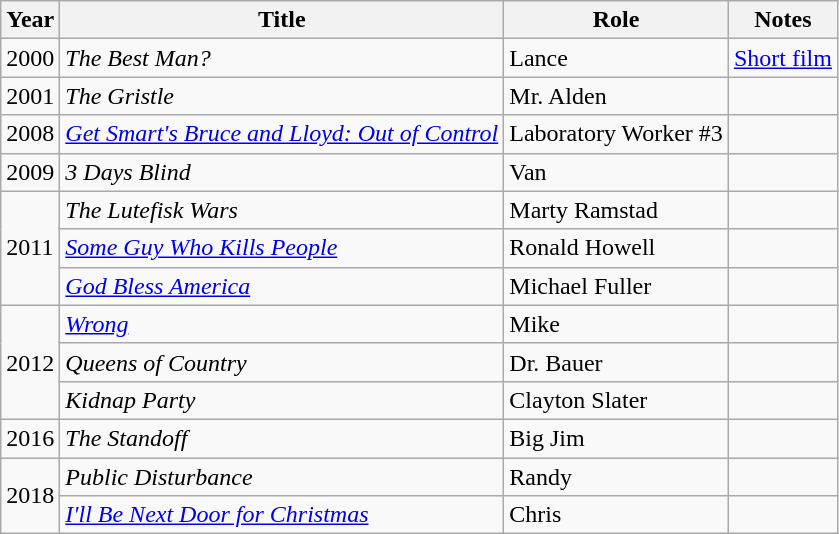<table class="wikitable sortable">
<tr>
<th>Year</th>
<th>Title</th>
<th>Role</th>
<th>Notes</th>
</tr>
<tr>
<td>2000</td>
<td><em>The Best Man?</em></td>
<td>Lance</td>
<td><a href='#'>Short film</a></td>
</tr>
<tr>
<td>2001</td>
<td><em>The Gristle</em></td>
<td>Mr. Alden</td>
<td></td>
</tr>
<tr>
<td>2008</td>
<td><em><a href='#'>Get Smart's Bruce and Lloyd: Out of Control</a></em></td>
<td>Laboratory Worker #3</td>
<td></td>
</tr>
<tr>
<td>2009</td>
<td><em>3 Days Blind</em></td>
<td>Van</td>
<td></td>
</tr>
<tr>
<td rowspan="3">2011</td>
<td><em>The Lutefisk Wars</em></td>
<td>Marty Ramstad</td>
<td></td>
</tr>
<tr>
<td><em><a href='#'>Some Guy Who Kills People</a></em></td>
<td>Ronald Howell</td>
<td></td>
</tr>
<tr>
<td><em><a href='#'>God Bless America</a></em></td>
<td>Michael Fuller</td>
<td></td>
</tr>
<tr>
<td rowspan="3">2012</td>
<td><em><a href='#'>Wrong</a></em></td>
<td>Mike</td>
<td></td>
</tr>
<tr>
<td><em>Queens of Country</em></td>
<td>Dr. Bauer</td>
<td></td>
</tr>
<tr>
<td><em>Kidnap Party</em></td>
<td>Clayton Slater</td>
<td></td>
</tr>
<tr>
<td>2016</td>
<td><em>The Standoff</em></td>
<td>Big Jim</td>
<td></td>
</tr>
<tr>
<td rowspan="2">2018</td>
<td><em>Public Disturbance</em></td>
<td>Randy</td>
<td></td>
</tr>
<tr>
<td><em><a href='#'>I'll Be Next Door for Christmas</a></em></td>
<td>Chris</td>
<td></td>
</tr>
</table>
